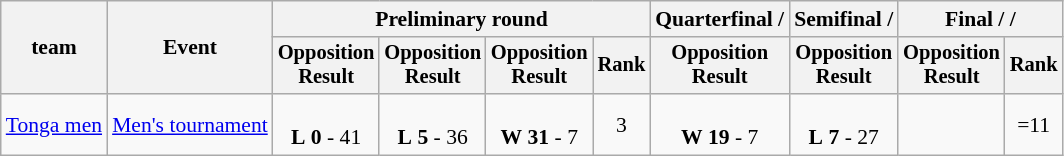<table class=wikitable style=font-size:90%;text-align:center>
<tr>
<th rowspan=2>team</th>
<th rowspan=2>Event</th>
<th colspan=4>Preliminary round</th>
<th>Quarterfinal / </th>
<th>Semifinal / </th>
<th colspan=2>Final /  / </th>
</tr>
<tr style=font-size:95%>
<th>Opposition<br>Result</th>
<th>Opposition<br>Result</th>
<th>Opposition<br>Result</th>
<th>Rank</th>
<th>Opposition<br>Result</th>
<th>Opposition<br>Result</th>
<th>Opposition<br>Result</th>
<th>Rank</th>
</tr>
<tr>
<td align=left><a href='#'>Tonga men</a></td>
<td align=left><a href='#'>Men's tournament</a></td>
<td><br><strong>L</strong> <strong>0</strong> - 41</td>
<td><br><strong>L</strong> <strong>5</strong> - 36</td>
<td><br><strong>W</strong> <strong>31</strong> - 7</td>
<td>3</td>
<td><br><strong>W</strong> <strong>19</strong> - 7</td>
<td><br><strong>L</strong> <strong>7</strong> - 27</td>
<td></td>
<td>=11</td>
</tr>
</table>
